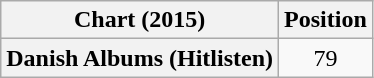<table class="wikitable plainrowheaders" style="text-align:center">
<tr>
<th scope="col">Chart (2015)</th>
<th scope="col">Position</th>
</tr>
<tr>
<th scope="row">Danish Albums (Hitlisten)</th>
<td>79</td>
</tr>
</table>
